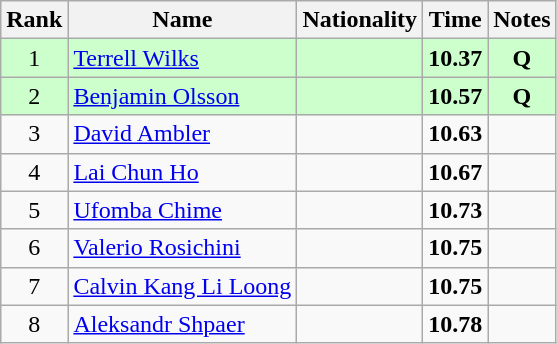<table class="wikitable sortable" style="text-align:center">
<tr>
<th>Rank</th>
<th>Name</th>
<th>Nationality</th>
<th>Time</th>
<th>Notes</th>
</tr>
<tr bgcolor=ccffcc>
<td>1</td>
<td align=left><a href='#'>Terrell Wilks</a></td>
<td align=left></td>
<td><strong>10.37</strong></td>
<td><strong>Q</strong></td>
</tr>
<tr bgcolor=ccffcc>
<td>2</td>
<td align=left><a href='#'>Benjamin Olsson</a></td>
<td align=left></td>
<td><strong>10.57</strong></td>
<td><strong>Q</strong></td>
</tr>
<tr>
<td>3</td>
<td align=left><a href='#'>David Ambler</a></td>
<td align=left></td>
<td><strong>10.63</strong></td>
<td></td>
</tr>
<tr>
<td>4</td>
<td align=left><a href='#'>Lai Chun Ho</a></td>
<td align=left></td>
<td><strong>10.67</strong></td>
<td></td>
</tr>
<tr>
<td>5</td>
<td align=left><a href='#'>Ufomba Chime</a></td>
<td align=left></td>
<td><strong>10.73</strong></td>
<td></td>
</tr>
<tr>
<td>6</td>
<td align=left><a href='#'>Valerio Rosichini</a></td>
<td align=left></td>
<td><strong>10.75</strong></td>
<td></td>
</tr>
<tr>
<td>7</td>
<td align=left><a href='#'>Calvin Kang Li Loong</a></td>
<td align=left></td>
<td><strong>10.75</strong></td>
<td></td>
</tr>
<tr>
<td>8</td>
<td align=left><a href='#'>Aleksandr Shpaer</a></td>
<td align=left></td>
<td><strong>10.78</strong></td>
<td></td>
</tr>
</table>
